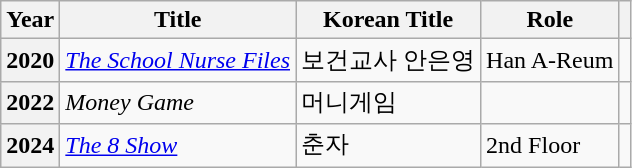<table class="wikitable sortable plainrowheaders">
<tr>
<th scope="col">Year</th>
<th scope="col">Title</th>
<th scope="col">Korean Title</th>
<th scope="col">Role</th>
<th scope="col" class="unsortable"></th>
</tr>
<tr>
<th scope="row">2020</th>
<td><em><a href='#'>The School Nurse Files</a></em></td>
<td>보건교사 안은영</td>
<td>Han A-Reum</td>
<td></td>
</tr>
<tr>
<th scope="row">2022</th>
<td><em>Money Game</em></td>
<td>머니게임</td>
<td></td>
<td></td>
</tr>
<tr>
<th scope="row">2024</th>
<td><em><a href='#'>The 8 Show</a></em></td>
<td>춘자</td>
<td>2nd Floor</td>
<td></td>
</tr>
</table>
